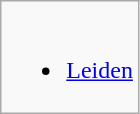<table class="wikitable">
<tr valign="top">
<td><br><ul><li> <a href='#'>Leiden</a></li></ul></td>
</tr>
</table>
